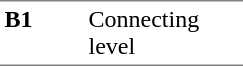<table border=0 cellspacing=0 cellpadding=3>
<tr>
<td style="border-bottom:solid 1px gray;border-top:solid 1px gray;" width=50 valign=top><strong>B1</strong></td>
<td style="border-top:solid 1px gray;border-bottom:solid 1px gray;" width=100 valign=top>Connecting level</td>
</tr>
</table>
